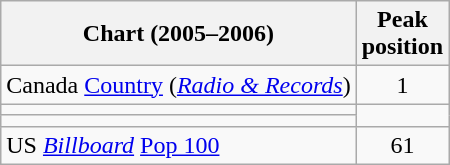<table class="wikitable sortable">
<tr>
<th>Chart (2005–2006)</th>
<th>Peak<br>position</th>
</tr>
<tr>
<td align="left">Canada <a href='#'>Country</a> (<em><a href='#'>Radio & Records</a></em>)</td>
<td align="center">1</td>
</tr>
<tr>
<td></td>
</tr>
<tr>
<td></td>
</tr>
<tr>
<td>US <em><a href='#'>Billboard</a></em> <a href='#'>Pop 100</a></td>
<td align="center">61</td>
</tr>
</table>
